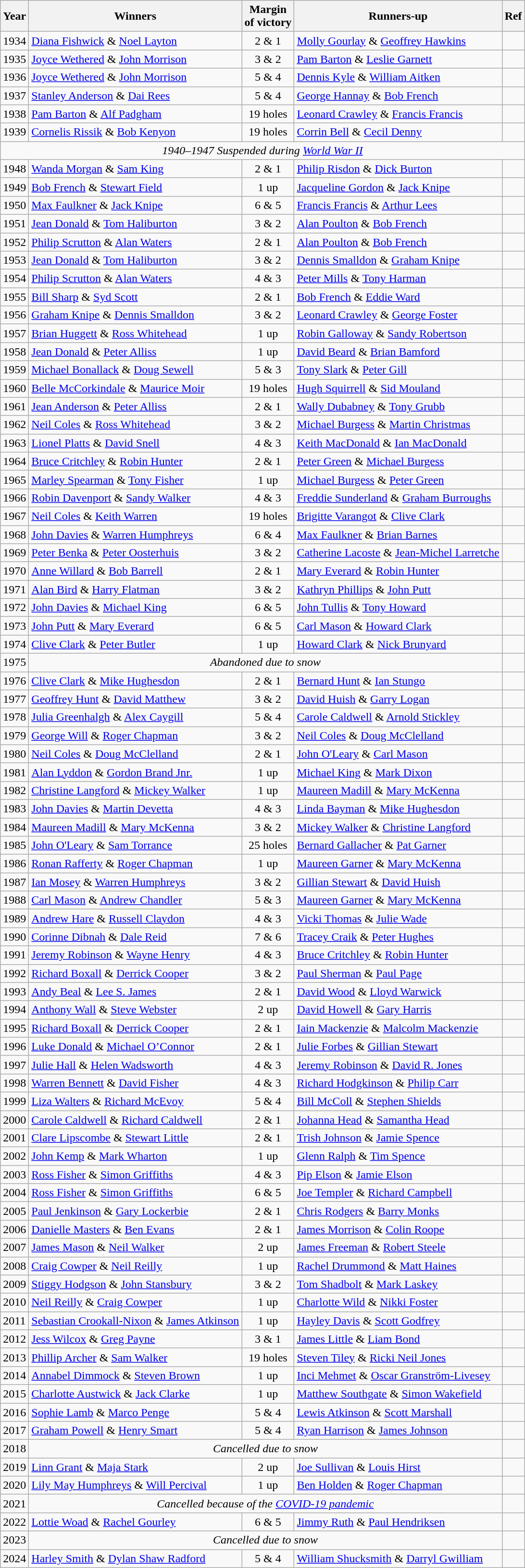<table class="wikitable">
<tr>
<th>Year</th>
<th>Winners</th>
<th>Margin<br>of victory</th>
<th>Runners-up</th>
<th>Ref</th>
</tr>
<tr>
<td>1934</td>
<td><a href='#'>Diana Fishwick</a> & <a href='#'>Noel Layton</a></td>
<td align=center>2 & 1</td>
<td><a href='#'>Molly Gourlay</a> & <a href='#'>Geoffrey Hawkins</a></td>
<td></td>
</tr>
<tr>
<td>1935</td>
<td><a href='#'>Joyce Wethered</a> & <a href='#'>John Morrison</a></td>
<td align=center>3 & 2</td>
<td><a href='#'>Pam Barton</a> & <a href='#'>Leslie Garnett</a></td>
<td></td>
</tr>
<tr>
<td>1936</td>
<td><a href='#'>Joyce Wethered</a> & <a href='#'>John Morrison</a></td>
<td align=center>5 & 4</td>
<td><a href='#'>Dennis Kyle</a> & <a href='#'>William Aitken</a></td>
<td></td>
</tr>
<tr>
<td>1937</td>
<td><a href='#'>Stanley Anderson</a> & <a href='#'>Dai Rees</a></td>
<td align=center>5 & 4</td>
<td><a href='#'>George Hannay</a> & <a href='#'>Bob French</a></td>
<td></td>
</tr>
<tr>
<td>1938</td>
<td><a href='#'>Pam Barton</a> & <a href='#'>Alf Padgham</a></td>
<td align=center>19 holes</td>
<td><a href='#'>Leonard Crawley</a> & <a href='#'>Francis Francis</a></td>
<td></td>
</tr>
<tr>
<td>1939</td>
<td><a href='#'>Cornelis Rissik</a> & <a href='#'>Bob Kenyon</a></td>
<td align=center>19 holes</td>
<td><a href='#'>Corrin Bell</a> & <a href='#'>Cecil Denny</a></td>
<td></td>
</tr>
<tr>
<td align=center colspan=5><em>1940–1947 Suspended during <a href='#'>World War II</a></em></td>
</tr>
<tr>
<td>1948</td>
<td><a href='#'>Wanda Morgan</a> & <a href='#'>Sam King</a></td>
<td align=center>2 & 1</td>
<td><a href='#'>Philip Risdon</a> & <a href='#'>Dick Burton</a></td>
<td></td>
</tr>
<tr>
<td>1949</td>
<td><a href='#'>Bob French</a> & <a href='#'>Stewart Field</a></td>
<td align=center>1 up</td>
<td><a href='#'>Jacqueline Gordon</a> & <a href='#'>Jack Knipe</a></td>
<td></td>
</tr>
<tr>
<td>1950</td>
<td><a href='#'>Max Faulkner</a> & <a href='#'>Jack Knipe</a></td>
<td align=center>6 & 5</td>
<td><a href='#'>Francis Francis</a> & <a href='#'>Arthur Lees</a></td>
<td></td>
</tr>
<tr>
<td>1951</td>
<td><a href='#'>Jean Donald</a> & <a href='#'>Tom Haliburton</a></td>
<td align=center>3 & 2</td>
<td><a href='#'>Alan Poulton</a> & <a href='#'>Bob French</a></td>
<td></td>
</tr>
<tr>
<td>1952</td>
<td><a href='#'>Philip Scrutton</a> & <a href='#'>Alan Waters</a></td>
<td align=center>2 & 1</td>
<td><a href='#'>Alan Poulton</a> & <a href='#'>Bob French</a></td>
<td></td>
</tr>
<tr>
<td>1953</td>
<td><a href='#'>Jean Donald</a> & <a href='#'>Tom Haliburton</a></td>
<td align=center>3 & 2</td>
<td><a href='#'>Dennis Smalldon</a> & <a href='#'>Graham Knipe</a></td>
<td></td>
</tr>
<tr>
<td>1954</td>
<td><a href='#'>Philip Scrutton</a> & <a href='#'>Alan Waters</a></td>
<td align=center>4 & 3</td>
<td><a href='#'>Peter Mills</a> & <a href='#'>Tony Harman</a></td>
<td></td>
</tr>
<tr>
<td>1955</td>
<td><a href='#'>Bill Sharp</a> & <a href='#'>Syd Scott</a></td>
<td align=center>2 & 1</td>
<td><a href='#'>Bob French</a> & <a href='#'>Eddie Ward</a></td>
<td></td>
</tr>
<tr>
<td>1956</td>
<td><a href='#'>Graham Knipe</a> & <a href='#'>Dennis Smalldon</a></td>
<td align=center>3 & 2</td>
<td><a href='#'>Leonard Crawley</a> & <a href='#'>George Foster</a></td>
<td></td>
</tr>
<tr>
<td>1957</td>
<td><a href='#'>Brian Huggett</a> & <a href='#'>Ross Whitehead</a></td>
<td align=center>1 up</td>
<td><a href='#'>Robin Galloway</a> & <a href='#'>Sandy Robertson</a></td>
<td></td>
</tr>
<tr>
<td>1958</td>
<td><a href='#'>Jean Donald</a> & <a href='#'>Peter Alliss</a></td>
<td align=center>1 up</td>
<td><a href='#'>David Beard</a> & <a href='#'>Brian Bamford</a></td>
<td></td>
</tr>
<tr>
<td>1959</td>
<td><a href='#'>Michael Bonallack</a> & <a href='#'>Doug Sewell</a></td>
<td align=center>5 & 3</td>
<td><a href='#'>Tony Slark</a> & <a href='#'>Peter Gill</a></td>
<td></td>
</tr>
<tr>
<td>1960</td>
<td><a href='#'>Belle McCorkindale</a> & <a href='#'>Maurice Moir</a></td>
<td align=center>19 holes</td>
<td><a href='#'>Hugh Squirrell</a> & <a href='#'>Sid Mouland</a></td>
<td></td>
</tr>
<tr>
<td>1961</td>
<td><a href='#'>Jean Anderson</a> & <a href='#'>Peter Alliss</a></td>
<td align=center>2 & 1</td>
<td><a href='#'>Wally Dubabney</a> & <a href='#'>Tony Grubb</a></td>
<td></td>
</tr>
<tr>
<td>1962</td>
<td><a href='#'>Neil Coles</a> & <a href='#'>Ross Whitehead</a></td>
<td align=center>3 & 2</td>
<td><a href='#'>Michael Burgess</a> & <a href='#'>Martin Christmas</a></td>
<td></td>
</tr>
<tr>
<td>1963</td>
<td><a href='#'>Lionel Platts</a> & <a href='#'>David Snell</a></td>
<td align=center>4 & 3</td>
<td><a href='#'>Keith MacDonald</a> & <a href='#'>Ian MacDonald</a></td>
<td></td>
</tr>
<tr>
<td>1964</td>
<td><a href='#'>Bruce Critchley</a> & <a href='#'>Robin Hunter</a></td>
<td align=center>2 & 1</td>
<td><a href='#'>Peter Green</a> & <a href='#'>Michael Burgess</a></td>
<td></td>
</tr>
<tr>
<td>1965</td>
<td><a href='#'>Marley Spearman</a> & <a href='#'>Tony Fisher</a></td>
<td align=center>1 up</td>
<td><a href='#'>Michael Burgess</a> & <a href='#'>Peter Green</a></td>
<td></td>
</tr>
<tr>
<td>1966</td>
<td><a href='#'>Robin Davenport</a> & <a href='#'>Sandy Walker</a></td>
<td align=center>4 & 3</td>
<td><a href='#'>Freddie Sunderland</a> & <a href='#'>Graham Burroughs</a></td>
<td></td>
</tr>
<tr>
<td>1967</td>
<td><a href='#'>Neil Coles</a> & <a href='#'>Keith Warren</a></td>
<td align=center>19 holes</td>
<td><a href='#'>Brigitte Varangot</a> & <a href='#'>Clive Clark</a></td>
<td></td>
</tr>
<tr>
<td>1968</td>
<td><a href='#'>John Davies</a> & <a href='#'>Warren Humphreys</a></td>
<td align=center>6 & 4</td>
<td><a href='#'>Max Faulkner</a> & <a href='#'>Brian Barnes</a></td>
<td></td>
</tr>
<tr>
<td>1969</td>
<td><a href='#'>Peter Benka</a> & <a href='#'>Peter Oosterhuis</a></td>
<td align=center>3 & 2</td>
<td><a href='#'>Catherine Lacoste</a> & <a href='#'>Jean-Michel Larretche</a></td>
<td></td>
</tr>
<tr>
<td>1970</td>
<td><a href='#'>Anne Willard</a> & <a href='#'>Bob Barrell</a></td>
<td align=center>2 & 1</td>
<td><a href='#'>Mary Everard</a> & <a href='#'>Robin Hunter</a></td>
<td></td>
</tr>
<tr>
<td>1971</td>
<td><a href='#'>Alan Bird</a> & <a href='#'>Harry Flatman</a></td>
<td align=center>3 & 2</td>
<td><a href='#'>Kathryn Phillips</a> & <a href='#'>John Putt</a></td>
<td></td>
</tr>
<tr>
<td>1972</td>
<td><a href='#'>John Davies</a> & <a href='#'>Michael King</a></td>
<td align=center>6 & 5</td>
<td><a href='#'>John Tullis</a> & <a href='#'>Tony Howard</a></td>
<td></td>
</tr>
<tr>
<td>1973</td>
<td><a href='#'>John Putt</a> & <a href='#'>Mary Everard</a></td>
<td align=center>6 & 5</td>
<td><a href='#'>Carl Mason</a> & <a href='#'>Howard Clark</a></td>
<td></td>
</tr>
<tr>
<td>1974</td>
<td><a href='#'>Clive Clark</a> & <a href='#'>Peter Butler</a></td>
<td align=center>1 up</td>
<td><a href='#'>Howard Clark</a> & <a href='#'>Nick Brunyard</a></td>
<td></td>
</tr>
<tr>
<td>1975</td>
<td colspan=3 align=center><em>Abandoned due to snow</em></td>
<td></td>
</tr>
<tr>
<td>1976</td>
<td><a href='#'>Clive Clark</a> & <a href='#'>Mike Hughesdon</a></td>
<td align=center>2 & 1</td>
<td><a href='#'>Bernard Hunt</a> & <a href='#'>Ian Stungo</a></td>
<td></td>
</tr>
<tr>
<td>1977</td>
<td><a href='#'>Geoffrey Hunt</a> & <a href='#'>David Matthew</a></td>
<td align=center>3 & 2</td>
<td><a href='#'>David Huish</a> & <a href='#'>Garry Logan</a></td>
<td></td>
</tr>
<tr>
<td>1978</td>
<td><a href='#'>Julia Greenhalgh</a> & <a href='#'>Alex Caygill</a></td>
<td align=center>5 & 4</td>
<td><a href='#'>Carole Caldwell</a> & <a href='#'>Arnold Stickley</a></td>
<td></td>
</tr>
<tr>
<td>1979</td>
<td><a href='#'>George Will</a> & <a href='#'>Roger Chapman</a></td>
<td align=center>3 & 2</td>
<td><a href='#'>Neil Coles</a> & <a href='#'>Doug McClelland</a></td>
<td></td>
</tr>
<tr>
<td>1980</td>
<td><a href='#'>Neil Coles</a> & <a href='#'>Doug McClelland</a></td>
<td align=center>2 & 1</td>
<td><a href='#'>John O'Leary</a> & <a href='#'>Carl Mason</a></td>
<td></td>
</tr>
<tr>
<td>1981</td>
<td><a href='#'>Alan Lyddon</a> & <a href='#'>Gordon Brand Jnr.</a></td>
<td align=center>1 up</td>
<td><a href='#'>Michael King</a> & <a href='#'>Mark Dixon</a></td>
<td></td>
</tr>
<tr>
<td>1982</td>
<td><a href='#'>Christine Langford</a> & <a href='#'>Mickey Walker</a></td>
<td align=center>1 up</td>
<td><a href='#'>Maureen Madill</a> & <a href='#'>Mary McKenna</a></td>
<td></td>
</tr>
<tr>
<td>1983</td>
<td><a href='#'>John Davies</a> & <a href='#'>Martin Devetta</a></td>
<td align=center>4 & 3</td>
<td><a href='#'>Linda Bayman</a> & <a href='#'>Mike Hughesdon</a></td>
<td></td>
</tr>
<tr>
<td>1984</td>
<td><a href='#'>Maureen Madill</a> & <a href='#'>Mary McKenna</a></td>
<td align=center>3 & 2</td>
<td><a href='#'>Mickey Walker</a> & <a href='#'>Christine Langford</a></td>
<td></td>
</tr>
<tr>
<td>1985</td>
<td><a href='#'>John O'Leary</a> & <a href='#'>Sam Torrance</a></td>
<td align=center>25 holes</td>
<td><a href='#'>Bernard Gallacher</a> & <a href='#'>Pat Garner</a></td>
<td></td>
</tr>
<tr>
<td>1986</td>
<td><a href='#'>Ronan Rafferty</a> & <a href='#'>Roger Chapman</a></td>
<td align=center>1 up</td>
<td><a href='#'>Maureen Garner</a> & <a href='#'>Mary McKenna</a></td>
<td></td>
</tr>
<tr>
<td>1987</td>
<td><a href='#'>Ian Mosey</a> & <a href='#'>Warren Humphreys</a></td>
<td align=center>3 & 2</td>
<td><a href='#'>Gillian Stewart</a> & <a href='#'>David Huish</a></td>
<td></td>
</tr>
<tr>
<td>1988</td>
<td><a href='#'>Carl Mason</a> & <a href='#'>Andrew Chandler</a></td>
<td align=center>5 & 3</td>
<td><a href='#'>Maureen Garner</a> & <a href='#'>Mary McKenna</a></td>
<td></td>
</tr>
<tr>
<td>1989</td>
<td><a href='#'>Andrew Hare</a> & <a href='#'>Russell Claydon</a></td>
<td align=center>4 & 3</td>
<td><a href='#'>Vicki Thomas</a> & <a href='#'>Julie Wade</a></td>
<td></td>
</tr>
<tr>
<td>1990</td>
<td><a href='#'>Corinne Dibnah</a> & <a href='#'>Dale Reid</a></td>
<td align=center>7 & 6</td>
<td><a href='#'>Tracey Craik</a> & <a href='#'>Peter Hughes</a></td>
<td></td>
</tr>
<tr>
<td>1991</td>
<td><a href='#'>Jeremy Robinson</a> & <a href='#'>Wayne Henry</a></td>
<td align=center>4 & 3</td>
<td><a href='#'>Bruce Critchley</a> & <a href='#'>Robin Hunter</a></td>
<td></td>
</tr>
<tr>
<td>1992</td>
<td><a href='#'>Richard Boxall</a> & <a href='#'>Derrick Cooper</a></td>
<td align=center>3 & 2</td>
<td><a href='#'>Paul Sherman</a> & <a href='#'>Paul Page</a></td>
<td></td>
</tr>
<tr>
<td>1993</td>
<td><a href='#'>Andy Beal</a> & <a href='#'>Lee S. James</a></td>
<td align=center>2 & 1</td>
<td><a href='#'>David Wood</a> & <a href='#'>Lloyd Warwick</a></td>
<td></td>
</tr>
<tr>
<td>1994</td>
<td><a href='#'>Anthony Wall</a> & <a href='#'>Steve Webster</a></td>
<td align=center>2 up</td>
<td><a href='#'>David Howell</a> & <a href='#'>Gary Harris</a></td>
<td></td>
</tr>
<tr>
<td>1995</td>
<td><a href='#'>Richard Boxall</a> & <a href='#'>Derrick Cooper</a></td>
<td align=center>2 & 1</td>
<td><a href='#'>Iain Mackenzie</a> & <a href='#'>Malcolm Mackenzie</a></td>
<td></td>
</tr>
<tr>
<td>1996</td>
<td><a href='#'>Luke Donald</a> & <a href='#'>Michael O’Connor</a></td>
<td align=center>2 & 1</td>
<td><a href='#'>Julie Forbes</a> & <a href='#'>Gillian Stewart</a></td>
<td></td>
</tr>
<tr>
<td>1997</td>
<td><a href='#'>Julie Hall</a> & <a href='#'>Helen Wadsworth</a></td>
<td align=center>4 & 3</td>
<td><a href='#'>Jeremy Robinson</a> & <a href='#'>David R. Jones</a></td>
<td></td>
</tr>
<tr>
<td>1998</td>
<td><a href='#'>Warren Bennett</a> & <a href='#'>David Fisher</a></td>
<td align=center>4 & 3</td>
<td><a href='#'>Richard Hodgkinson</a> & <a href='#'>Philip Carr</a></td>
<td></td>
</tr>
<tr>
<td>1999</td>
<td><a href='#'>Liza Walters</a> & <a href='#'>Richard McEvoy</a></td>
<td align=center>5 & 4</td>
<td><a href='#'>Bill McColl</a> & <a href='#'>Stephen Shields</a></td>
<td></td>
</tr>
<tr>
<td>2000</td>
<td><a href='#'>Carole Caldwell</a> & <a href='#'>Richard Caldwell</a></td>
<td align=center>2 & 1</td>
<td><a href='#'>Johanna Head</a> & <a href='#'>Samantha Head</a></td>
<td></td>
</tr>
<tr>
<td>2001</td>
<td><a href='#'>Clare Lipscombe</a> & <a href='#'>Stewart Little</a></td>
<td align=center>2 & 1</td>
<td><a href='#'>Trish Johnson</a> & <a href='#'>Jamie Spence</a></td>
<td></td>
</tr>
<tr>
<td>2002</td>
<td><a href='#'>John Kemp</a> & <a href='#'>Mark Wharton</a></td>
<td align=center>1 up</td>
<td><a href='#'>Glenn Ralph</a> & <a href='#'>Tim Spence</a></td>
<td></td>
</tr>
<tr>
<td>2003</td>
<td><a href='#'>Ross Fisher</a> & <a href='#'>Simon Griffiths</a></td>
<td align=center>4 & 3</td>
<td><a href='#'>Pip Elson</a> & <a href='#'>Jamie Elson</a></td>
<td></td>
</tr>
<tr>
<td>2004</td>
<td><a href='#'>Ross Fisher</a> & <a href='#'>Simon Griffiths</a></td>
<td align=center>6 & 5</td>
<td><a href='#'>Joe Templer</a> & <a href='#'>Richard Campbell</a></td>
<td></td>
</tr>
<tr>
<td>2005</td>
<td><a href='#'>Paul Jenkinson</a> & <a href='#'>Gary Lockerbie</a></td>
<td align=center>2 & 1</td>
<td><a href='#'>Chris Rodgers</a> & <a href='#'>Barry Monks</a></td>
<td></td>
</tr>
<tr>
<td>2006</td>
<td><a href='#'>Danielle Masters</a> & <a href='#'>Ben Evans</a></td>
<td align=center>2 & 1</td>
<td><a href='#'>James Morrison</a> & <a href='#'>Colin Roope</a></td>
<td></td>
</tr>
<tr>
<td>2007</td>
<td><a href='#'>James Mason</a> & <a href='#'>Neil Walker</a></td>
<td align=center>2 up</td>
<td><a href='#'>James Freeman</a> & <a href='#'>Robert Steele</a></td>
<td></td>
</tr>
<tr>
<td>2008</td>
<td><a href='#'>Craig Cowper</a> & <a href='#'>Neil Reilly</a></td>
<td align=center>1 up</td>
<td><a href='#'>Rachel Drummond</a> & <a href='#'>Matt Haines</a></td>
<td></td>
</tr>
<tr>
<td>2009</td>
<td><a href='#'>Stiggy Hodgson</a> & <a href='#'>John Stansbury</a></td>
<td align=center>3 & 2</td>
<td><a href='#'>Tom Shadbolt</a> & <a href='#'>Mark Laskey</a></td>
<td></td>
</tr>
<tr>
<td>2010</td>
<td><a href='#'>Neil Reilly</a> & <a href='#'>Craig Cowper</a></td>
<td align=center>1 up</td>
<td><a href='#'>Charlotte Wild</a> & <a href='#'>Nikki Foster</a></td>
<td></td>
</tr>
<tr>
<td>2011</td>
<td><a href='#'>Sebastian Crookall-Nixon</a> & <a href='#'>James Atkinson</a></td>
<td align=center>1 up</td>
<td><a href='#'>Hayley Davis</a> & <a href='#'>Scott Godfrey</a></td>
<td></td>
</tr>
<tr>
<td>2012</td>
<td><a href='#'>Jess Wilcox</a> & <a href='#'>Greg Payne</a></td>
<td align=center>3 & 1</td>
<td><a href='#'>James Little</a> & <a href='#'>Liam Bond</a></td>
<td></td>
</tr>
<tr>
<td>2013</td>
<td><a href='#'>Phillip Archer</a> & <a href='#'>Sam Walker</a></td>
<td align=center>19 holes</td>
<td><a href='#'>Steven Tiley</a> & <a href='#'>Ricki Neil Jones</a></td>
<td></td>
</tr>
<tr>
<td>2014</td>
<td><a href='#'>Annabel Dimmock</a> & <a href='#'>Steven Brown</a></td>
<td align=center>1 up</td>
<td><a href='#'>Inci Mehmet</a> & <a href='#'>Oscar Granström-Livesey</a></td>
<td></td>
</tr>
<tr>
<td>2015</td>
<td><a href='#'>Charlotte Austwick</a> & <a href='#'>Jack Clarke</a></td>
<td align=center>1 up</td>
<td><a href='#'>Matthew Southgate</a> & <a href='#'>Simon Wakefield</a></td>
<td></td>
</tr>
<tr>
<td>2016</td>
<td><a href='#'>Sophie Lamb</a> & <a href='#'>Marco Penge</a></td>
<td align=center>5 & 4</td>
<td><a href='#'>Lewis Atkinson</a> & <a href='#'>Scott Marshall</a></td>
<td></td>
</tr>
<tr>
<td>2017</td>
<td><a href='#'>Graham Powell</a> & <a href='#'>Henry Smart</a></td>
<td align=center>5 & 4</td>
<td><a href='#'>Ryan Harrison</a> & <a href='#'>James Johnson</a></td>
<td></td>
</tr>
<tr>
<td>2018</td>
<td colspan=3 align=center><em>Cancelled due to snow</em></td>
<td></td>
</tr>
<tr>
<td>2019</td>
<td><a href='#'>Linn Grant</a> & <a href='#'>Maja Stark</a></td>
<td align=center>2 up</td>
<td><a href='#'>Joe Sullivan</a> & <a href='#'>Louis Hirst</a></td>
<td></td>
</tr>
<tr>
<td>2020</td>
<td><a href='#'>Lily May Humphreys</a> & <a href='#'>Will Percival</a></td>
<td align=center>1 up</td>
<td><a href='#'>Ben Holden</a> & <a href='#'>Roger Chapman</a></td>
<td></td>
</tr>
<tr>
<td>2021</td>
<td colspan=3 align=center><em>Cancelled because of the <a href='#'>COVID-19 pandemic</a></em></td>
<td></td>
</tr>
<tr>
<td>2022</td>
<td><a href='#'>Lottie Woad</a> & <a href='#'>Rachel Gourley</a></td>
<td align=center>6 & 5</td>
<td><a href='#'>Jimmy Ruth</a> & <a href='#'>Paul Hendriksen</a></td>
<td></td>
</tr>
<tr>
<td>2023</td>
<td colspan=3 align=center><em>Cancelled due to snow</em></td>
<td></td>
</tr>
<tr>
<td>2024</td>
<td><a href='#'>Harley Smith</a> & <a href='#'>Dylan Shaw Radford</a></td>
<td align=center>5 & 4</td>
<td><a href='#'>William Shucksmith</a> & <a href='#'>Darryl Gwilliam</a></td>
<td></td>
</tr>
</table>
